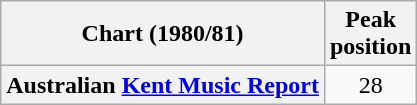<table class="wikitable sortable plainrowheaders">
<tr>
<th scope="col">Chart (1980/81)</th>
<th scope="col">Peak<br>position</th>
</tr>
<tr>
<th scope="row">Australian <a href='#'>Kent Music Report</a></th>
<td style="text-align:center;">28</td>
</tr>
</table>
